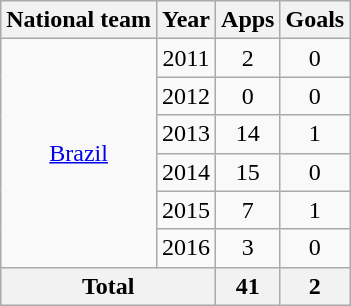<table class=wikitable style="text-align: center">
<tr>
<th>National team</th>
<th>Year</th>
<th>Apps</th>
<th>Goals</th>
</tr>
<tr>
<td rowspan=6><a href='#'>Brazil</a></td>
<td>2011</td>
<td>2</td>
<td>0</td>
</tr>
<tr>
<td>2012</td>
<td>0</td>
<td>0</td>
</tr>
<tr>
<td>2013</td>
<td>14</td>
<td>1</td>
</tr>
<tr>
<td>2014</td>
<td>15</td>
<td>0</td>
</tr>
<tr>
<td>2015</td>
<td>7</td>
<td>1</td>
</tr>
<tr>
<td>2016</td>
<td>3</td>
<td>0</td>
</tr>
<tr>
<th colspan=2>Total</th>
<th>41</th>
<th>2</th>
</tr>
</table>
